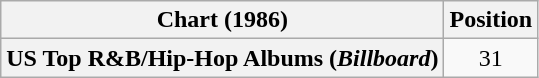<table class="wikitable plainrowheaders" style="text-align:center">
<tr>
<th scope="col">Chart (1986)</th>
<th scope="col">Position</th>
</tr>
<tr>
<th scope="row">US Top R&B/Hip-Hop Albums (<em>Billboard</em>)</th>
<td>31</td>
</tr>
</table>
